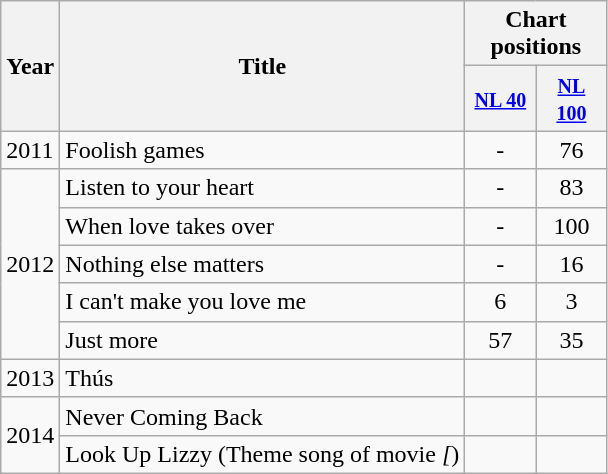<table class="wikitable">
<tr>
<th rowspan="2">Year</th>
<th rowspan="2">Title</th>
<th colspan="2">Chart positions</th>
</tr>
<tr>
<th width="40"><small><a href='#'>NL 40</a></small><br></th>
<th width="40"><small><a href='#'>NL 100</a></small><br></th>
</tr>
<tr>
<td style="text-align:left;">2011</td>
<td style="text-align:left; vertical-align:top;">Foolish games</td>
<td style="text-align:center; vertical-align:top;">-</td>
<td style="text-align:center; vertical-align:top;">76</td>
</tr>
<tr>
<td style="text-align:left;" rowspan="5">2012</td>
<td style="text-align:left; vertical-align:top;">Listen to your heart</td>
<td style="text-align:center; vertical-align:top;">-</td>
<td style="text-align:center; vertical-align:top;">83</td>
</tr>
<tr style="vertical-align:top;">
<td style="text-align:left; ">When love takes over</td>
<td style="text-align:center; ">-</td>
<td style="text-align:center; ">100</td>
</tr>
<tr style="vertical-align:top;">
<td style="text-align:left; ">Nothing else matters</td>
<td style="text-align:center; ">-</td>
<td style="text-align:center; ">16</td>
</tr>
<tr style="vertical-align:top;">
<td style="text-align:left; ">I can't make you love me</td>
<td style="text-align:center; ">6</td>
<td style="text-align:center; ">3</td>
</tr>
<tr style="vertical-align:top;">
<td style="text-align:left; ">Just more</td>
<td style="text-align:center; ">57</td>
<td style="text-align:center; ">35</td>
</tr>
<tr>
<td style="text-align:left;">2013</td>
<td style="text-align:left; vertical-align:top;">Thús</td>
<td style="text-align:center; vertical-align:top;"></td>
<td style="text-align:center; vertical-align:top;"></td>
</tr>
<tr>
<td style="text-align:left;" rowspan="2">2014</td>
<td style="text-align:left; vertical-align:top;">Never Coming Back</td>
<td style="text-align:center; vertical-align:top;"></td>
<td style="text-align:center; vertical-align:top;"></td>
</tr>
<tr style="vertical-align:top;">
<td style="text-align:left; ">Look Up Lizzy (Theme song of movie <em>[</em>)</td>
<td style="text-align:center; "></td>
<td style="text-align:center; "></td>
</tr>
</table>
